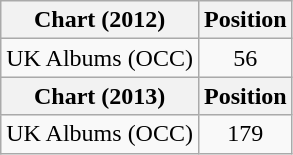<table class="wikitable plainrowheaders">
<tr>
<th>Chart (2012)</th>
<th>Position</th>
</tr>
<tr>
<td>UK Albums (OCC)</td>
<td style="text-align:center">56</td>
</tr>
<tr>
<th>Chart (2013)</th>
<th>Position</th>
</tr>
<tr>
<td>UK Albums (OCC)</td>
<td style="text-align:center">179</td>
</tr>
</table>
